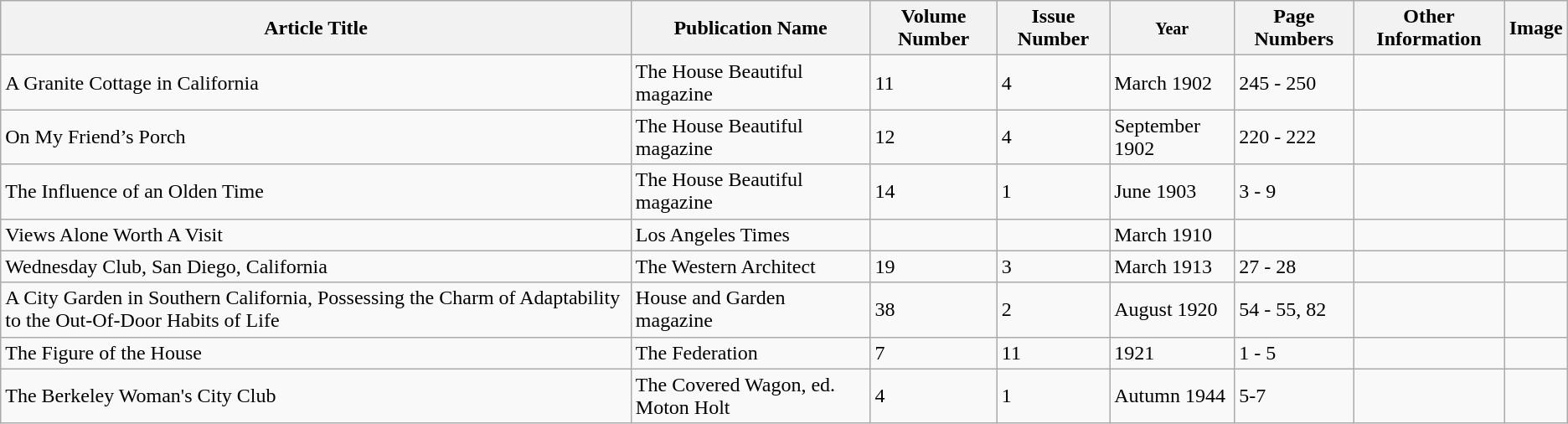<table class="wikitable sortable" style="text-align: left;">
<tr>
<th>Article Title</th>
<th>Publication Name</th>
<th>Volume Number</th>
<th>Issue Number</th>
<th><small>Year</small></th>
<th>Page Numbers</th>
<th>Other Information</th>
<th class="unsortable">Image</th>
</tr>
<tr>
<td>A Granite Cottage in California</td>
<td>The House Beautiful magazine</td>
<td>11</td>
<td>4</td>
<td>March 1902</td>
<td>245 - 250</td>
<td></td>
<td></td>
</tr>
<tr>
<td>On My Friend’s Porch</td>
<td>The House Beautiful magazine</td>
<td>12</td>
<td>4</td>
<td>September 1902</td>
<td>220 - 222</td>
<td></td>
<td></td>
</tr>
<tr>
<td>The Influence of an Olden Time</td>
<td>The House Beautiful magazine</td>
<td>14</td>
<td>1</td>
<td>June 1903</td>
<td>3 - 9</td>
<td></td>
<td></td>
</tr>
<tr>
<td>Views Alone Worth A Visit</td>
<td>Los Angeles Times</td>
<td></td>
<td></td>
<td>March 1910</td>
<td></td>
<td></td>
<td></td>
</tr>
<tr>
<td>Wednesday Club, San Diego, California</td>
<td>The Western Architect</td>
<td>19</td>
<td>3</td>
<td>March 1913</td>
<td>27 - 28</td>
<td></td>
<td></td>
</tr>
<tr>
<td>A City Garden in Southern California, Possessing the Charm of Adaptability to the Out-Of-Door Habits of Life</td>
<td>House and Garden magazine</td>
<td>38</td>
<td>2</td>
<td>August 1920</td>
<td>54 - 55, 82</td>
<td></td>
<td></td>
</tr>
<tr>
<td>The Figure of the House</td>
<td>The Federation</td>
<td>7</td>
<td>11</td>
<td>1921</td>
<td>1 - 5</td>
<td></td>
<td></td>
</tr>
<tr>
<td>The Berkeley Woman's City Club</td>
<td>The Covered Wagon, ed. Moton Holt</td>
<td>4</td>
<td>1</td>
<td>Autumn 1944</td>
<td>5-7</td>
<td></td>
<td></td>
</tr>
</table>
